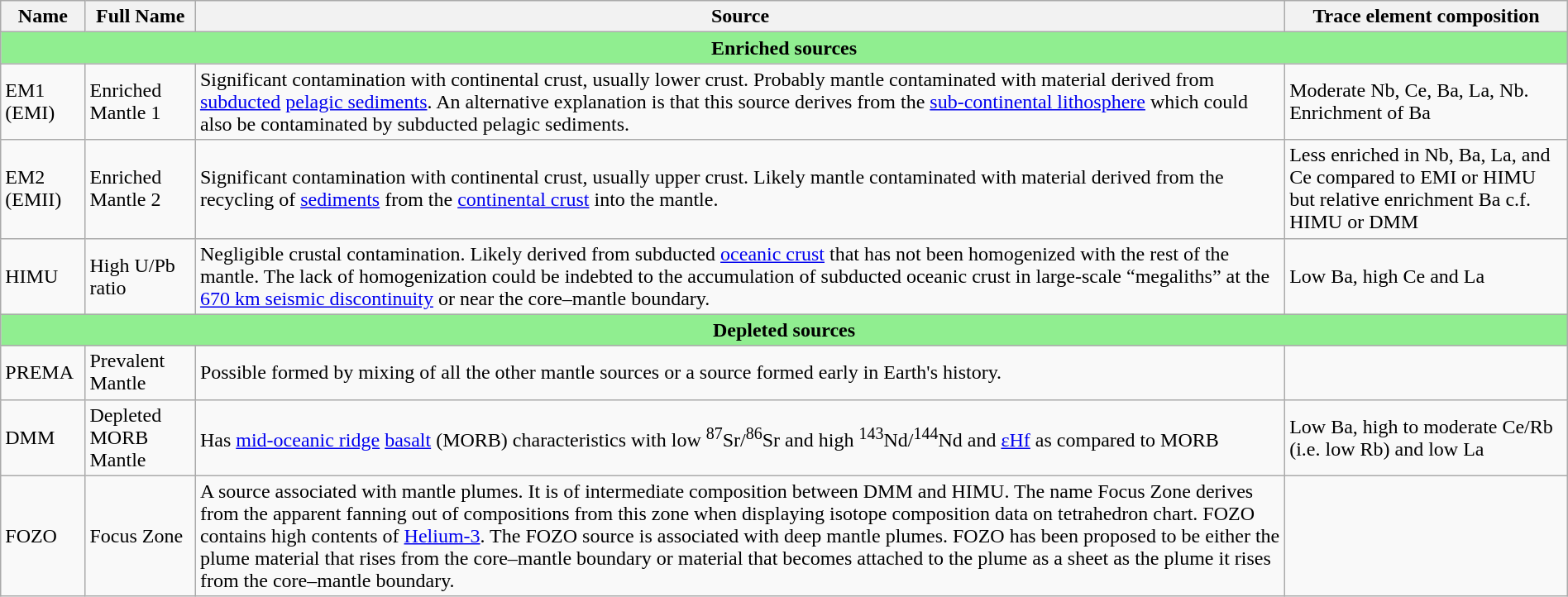<table class="wikitable" style="width:100%; margin: 0 auto;">
<tr>
<th>Name</th>
<th>Full Name</th>
<th>Source</th>
<th>Trace element composition</th>
</tr>
<tr>
<th colspan="4" style="background:lightgreen;text-align:center;">Enriched sources</th>
</tr>
<tr>
<td>EM1 (EMI)</td>
<td>Enriched Mantle 1</td>
<td>Significant contamination with continental crust, usually lower crust. Probably mantle contaminated with material derived from <a href='#'>subducted</a> <a href='#'>pelagic sediments</a>. An alternative explanation is that this source derives from the <a href='#'>sub-continental lithosphere</a> which could also be contaminated by subducted pelagic  sediments.</td>
<td>Moderate Nb, Ce, Ba, La, Nb. Enrichment of Ba</td>
</tr>
<tr>
<td>EM2 (EMII)</td>
<td>Enriched Mantle 2</td>
<td>Significant contamination with continental crust, usually upper crust. Likely mantle contaminated with material derived from the recycling of  <a href='#'>sediments</a> from the <a href='#'>continental crust</a> into the mantle.</td>
<td>Less enriched in Nb, Ba, La, and Ce compared to EMI or HIMU but relative enrichment Ba c.f. HIMU or DMM</td>
</tr>
<tr>
<td>HIMU</td>
<td>High U/Pb ratio</td>
<td>Negligible crustal contamination. Likely derived from subducted <a href='#'>oceanic crust</a> that has not been homogenized with the rest of the mantle. The lack of homogenization could be indebted to the accumulation of subducted oceanic crust in large-scale “megaliths” at the <a href='#'>670 km seismic discontinuity</a> or near the core–mantle boundary.</td>
<td>Low Ba, high Ce and La</td>
</tr>
<tr>
<th colspan="4" style="background:lightgreen;text-align:center;">Depleted sources</th>
</tr>
<tr>
<td>PREMA</td>
<td>Prevalent Mantle</td>
<td>Possible formed by mixing of all the other  mantle sources or a source formed early in Earth's history.</td>
<td></td>
</tr>
<tr>
<td>DMM</td>
<td>Depleted MORB Mantle</td>
<td>Has <a href='#'>mid-oceanic ridge</a> <a href='#'>basalt</a> (MORB) characteristics with low <sup>87</sup>Sr/<sup>86</sup>Sr and high <sup>143</sup>Nd/<sup>144</sup>Nd and <a href='#'>εHf</a> as compared to MORB</td>
<td>Low Ba, high to moderate Ce/Rb (i.e. low Rb) and low La</td>
</tr>
<tr>
<td>FOZO</td>
<td>Focus Zone</td>
<td>A source associated with mantle plumes. It is of intermediate composition between DMM and HIMU. The name Focus Zone derives from the apparent fanning out of compositions from this zone when displaying isotope composition data on tetrahedron chart. FOZO contains high contents of <a href='#'>Helium-3</a>. The FOZO source is associated with deep mantle plumes. FOZO has been proposed to be either the plume material that rises from the core–mantle boundary or material that becomes attached to the plume as a sheet as the plume it rises from the core–mantle boundary.</td>
<td></td>
</tr>
</table>
